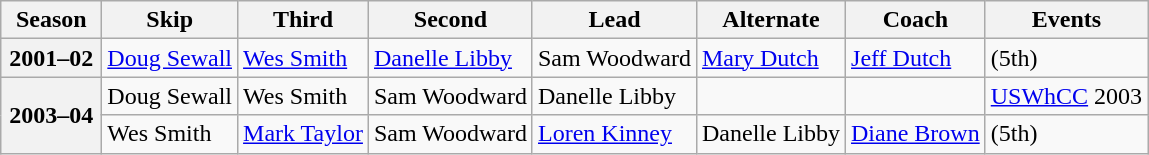<table class="wikitable">
<tr>
<th scope="col" width=60>Season</th>
<th scope="col">Skip</th>
<th scope="col">Third</th>
<th scope="col">Second</th>
<th scope="col">Lead</th>
<th scope="col">Alternate</th>
<th scope="col">Coach</th>
<th scope="col">Events</th>
</tr>
<tr>
<th scope="row">2001–02</th>
<td><a href='#'>Doug Sewall</a></td>
<td><a href='#'>Wes Smith</a></td>
<td><a href='#'>Danelle Libby</a></td>
<td>Sam Woodward</td>
<td><a href='#'>Mary Dutch</a></td>
<td><a href='#'>Jeff Dutch</a></td>
<td> (5th)</td>
</tr>
<tr>
<th scope="row" rowspan=2>2003–04</th>
<td>Doug Sewall</td>
<td>Wes Smith</td>
<td>Sam Woodward</td>
<td>Danelle Libby</td>
<td></td>
<td></td>
<td><a href='#'>USWhCC</a> 2003 </td>
</tr>
<tr>
<td>Wes Smith</td>
<td><a href='#'>Mark Taylor</a></td>
<td>Sam Woodward</td>
<td><a href='#'>Loren Kinney</a></td>
<td>Danelle Libby</td>
<td><a href='#'>Diane Brown</a></td>
<td> (5th)</td>
</tr>
</table>
